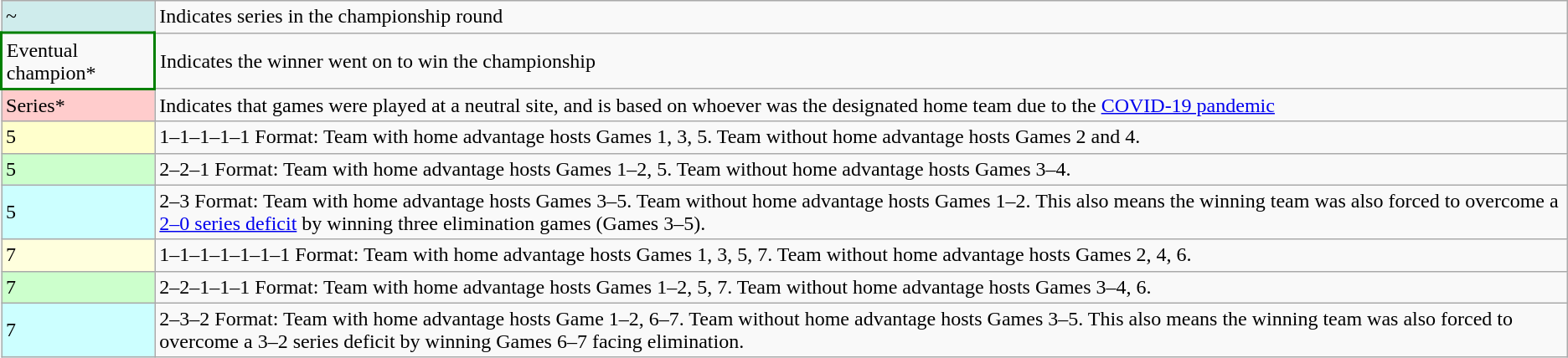<table class="wikitable">
<tr>
<td style="background-color:#cfecec">~</td>
<td>Indicates series in the championship round</td>
</tr>
<tr>
<td style="border-bottom:2px solid green; border-top:2px solid green; border-left:2px solid green; border-right:2px solid green">Eventual champion*</td>
<td>Indicates the winner went on to win the championship</td>
</tr>
<tr>
<td bgcolor="#ffcccc">Series*</td>
<td>Indicates that games were played at a neutral site, and is based on whoever was the designated home team due to the <a href='#'>COVID-19 pandemic</a></td>
</tr>
<tr>
<td bgcolor="#ffffcc">5</td>
<td>1–1–1–1–1 Format: Team with home advantage hosts Games 1, 3, 5. Team without home advantage hosts Games 2 and 4.</td>
</tr>
<tr>
<td bgcolor="#ccffcc">5</td>
<td>2–2–1 Format: Team with home advantage hosts Games 1–2, 5. Team without home advantage hosts Games 3–4.</td>
</tr>
<tr>
<td bgcolor="#ccffff">5</td>
<td>2–3 Format: Team with home advantage hosts Games 3–5. Team without home advantage hosts Games 1–2. This also means the winning team was also forced to overcome a <a href='#'>2–0 series deficit</a> by winning three elimination games (Games 3–5).</td>
</tr>
<tr>
<td bgcolor="#ffffdd">7</td>
<td>1–1–1–1–1–1–1 Format: Team with home advantage hosts Games 1, 3, 5, 7. Team without home advantage hosts Games 2, 4, 6.</td>
</tr>
<tr>
<td bgcolor="#ccffcc">7</td>
<td>2–2–1–1–1 Format: Team with home advantage hosts Games 1–2, 5, 7. Team without home advantage hosts Games 3–4, 6.</td>
</tr>
<tr>
<td bgcolor="#ccffff">7</td>
<td>2–3–2 Format: Team with home advantage hosts Game 1–2, 6–7. Team without home advantage hosts Games 3–5. This also means the winning team was also forced to overcome a 3–2 series deficit by winning Games 6–7 facing elimination.</td>
</tr>
</table>
